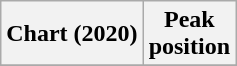<table class="wikitable">
<tr>
<th>Chart (2020)</th>
<th>Peak<br>position</th>
</tr>
<tr>
</tr>
</table>
